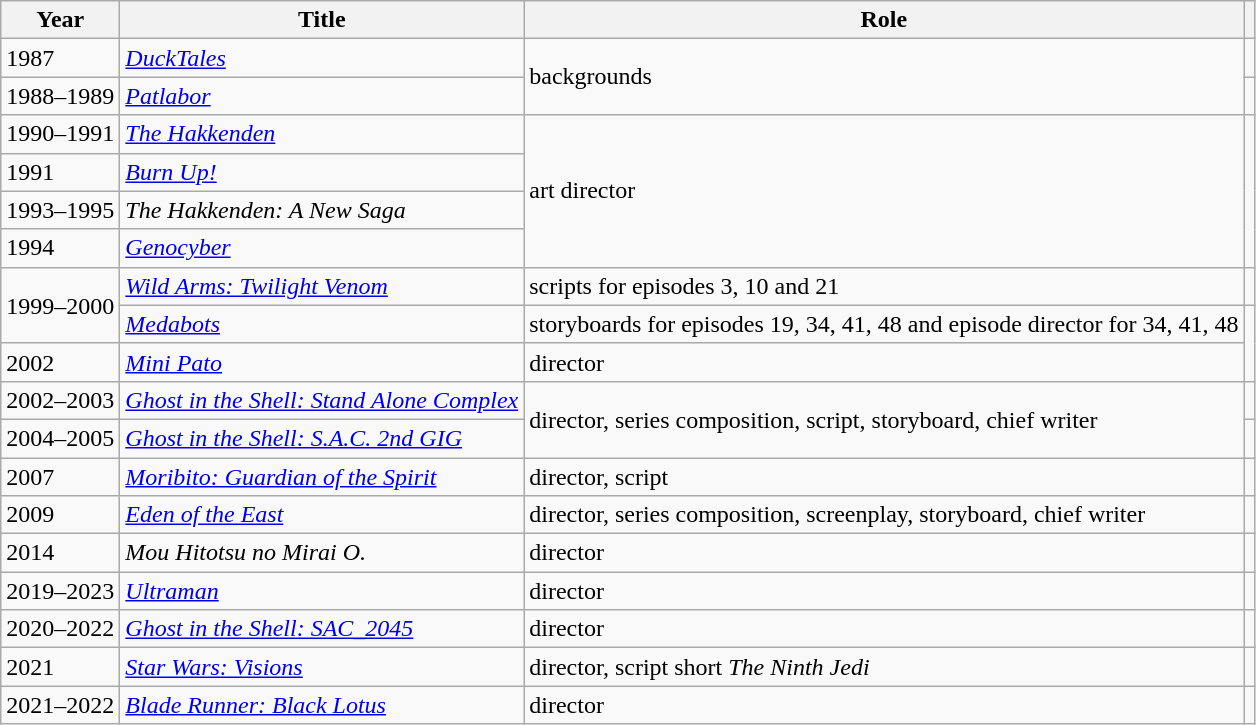<table class="wikitable">
<tr>
<th scope="col">Year</th>
<th scope="col">Title</th>
<th scope="col">Role</th>
<th scope="col"></th>
</tr>
<tr>
<td>1987</td>
<td><em><a href='#'>DuckTales</a></em></td>
<td rowspan="2">backgrounds</td>
<td></td>
</tr>
<tr>
<td>1988–1989</td>
<td><em><a href='#'>Patlabor</a></em></td>
<td></td>
</tr>
<tr>
<td>1990–1991</td>
<td><em><a href='#'>The Hakkenden</a></em></td>
<td rowspan="4">art director</td>
</tr>
<tr>
<td>1991</td>
<td><em><a href='#'>Burn Up!</a></em></td>
</tr>
<tr>
<td>1993–1995</td>
<td><em>The Hakkenden: A New Saga</em></td>
</tr>
<tr>
<td>1994</td>
<td><em><a href='#'>Genocyber</a></em></td>
</tr>
<tr>
<td rowspan="2">1999–2000</td>
<td><em><a href='#'>Wild Arms: Twilight Venom</a></em></td>
<td>scripts for episodes 3, 10 and 21</td>
<td></td>
</tr>
<tr>
<td><em><a href='#'>Medabots</a></em></td>
<td>storyboards for episodes 19, 34, 41, 48 and episode director for 34, 41, 48</td>
</tr>
<tr>
<td>2002</td>
<td><em><a href='#'>Mini Pato</a></em></td>
<td>director</td>
</tr>
<tr>
<td>2002–2003</td>
<td><em><a href='#'>Ghost in the Shell: Stand Alone Complex</a></em></td>
<td rowspan="2">director, series composition, script, storyboard, chief writer</td>
<td></td>
</tr>
<tr>
<td>2004–2005</td>
<td><em><a href='#'>Ghost in the Shell: S.A.C. 2nd GIG</a></em></td>
<td></td>
</tr>
<tr>
<td>2007</td>
<td><em><a href='#'>Moribito: Guardian of the Spirit</a></em></td>
<td>director, script</td>
<td></td>
</tr>
<tr>
<td>2009</td>
<td><em><a href='#'>Eden of the East</a></em></td>
<td>director, series composition, screenplay, storyboard, chief writer</td>
<td></td>
</tr>
<tr>
<td>2014</td>
<td><em>Mou Hitotsu no Mirai O.</em></td>
<td>director</td>
</tr>
<tr>
<td>2019–2023</td>
<td><em><a href='#'>Ultraman</a></em></td>
<td>director</td>
<td></td>
</tr>
<tr>
<td>2020–2022</td>
<td><em><a href='#'>Ghost in the Shell: SAC_2045</a></em></td>
<td>director</td>
<td></td>
</tr>
<tr>
<td>2021</td>
<td><em><a href='#'>Star Wars: Visions</a></em></td>
<td>director, script short <em>The Ninth Jedi</em></td>
<td></td>
</tr>
<tr>
<td>2021–2022</td>
<td><em><a href='#'>Blade Runner: Black Lotus</a></em></td>
<td>director</td>
<td></td>
</tr>
</table>
